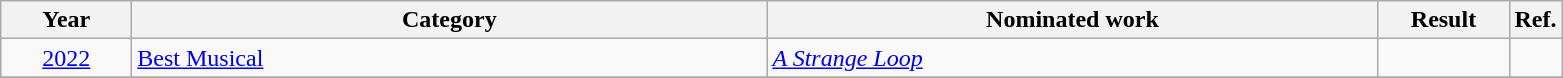<table class=wikitable>
<tr>
<th scope="col" style="width:5em;">Year</th>
<th scope="col" style="width:26em;">Category</th>
<th scope="col" style="width:25em;">Nominated work</th>
<th scope="col" style="width:5em;">Result</th>
<th>Ref.</th>
</tr>
<tr>
<td style="text-align:center;"><a href='#'>2022</a></td>
<td><a href='#'>Best Musical</a></td>
<td><em><a href='#'>A Strange Loop</a></em></td>
<td></td>
<td style="text-align:center;"></td>
</tr>
<tr>
</tr>
</table>
